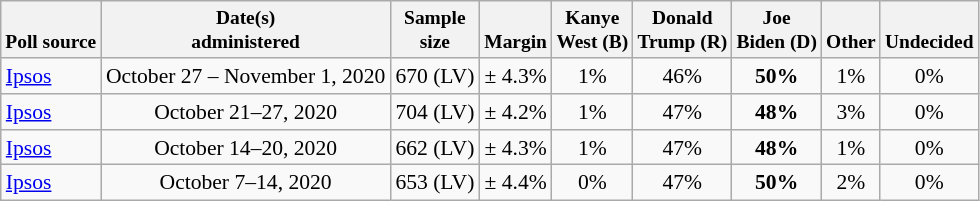<table class="wikitable sortable" style="font-size:90%;text-align:center;">
<tr valign=bottom style="font-size:90%;">
<th>Poll source</th>
<th data-sort-type="date">Date(s)<br>administered</th>
<th data-sort-type="number">Sample<br>size</th>
<th>Margin<br></th>
<th>Kanye<br>West (B)</th>
<th>Donald<br>Trump (R)</th>
<th>Joe<br>Biden (D)</th>
<th>Other</th>
<th>Undecided</th>
</tr>
<tr>
<td style="text-align:left;"><a href='#'>Ipsos</a></td>
<td data-sort-value="November 1, 2020">October 27 – November 1, 2020</td>
<td>670 (LV)</td>
<td>± 4.3%</td>
<td>1%</td>
<td>46%</td>
<td><strong>50%</strong></td>
<td>1%</td>
<td>0%</td>
</tr>
<tr>
<td style="text-align:left;"><a href='#'>Ipsos</a></td>
<td data-sort-value="October 27, 2020">October 21–27, 2020</td>
<td>704 (LV)</td>
<td>± 4.2%</td>
<td>1%</td>
<td>47%</td>
<td><strong>48%</strong></td>
<td>3%</td>
<td>0%</td>
</tr>
<tr>
<td style="text-align:left;"><a href='#'>Ipsos</a></td>
<td data-sort-value="October 20, 2020">October 14–20, 2020</td>
<td>662 (LV)</td>
<td>± 4.3%</td>
<td>1%</td>
<td>47%</td>
<td><strong>48%</strong></td>
<td>1%</td>
<td>0%</td>
</tr>
<tr>
<td style="text-align:left;"><a href='#'>Ipsos</a></td>
<td data-sort-value="October 14, 2020">October 7–14, 2020</td>
<td>653 (LV)</td>
<td>± 4.4%</td>
<td>0%</td>
<td>47%</td>
<td><strong>50%</strong></td>
<td>2%</td>
<td>0%</td>
</tr>
</table>
